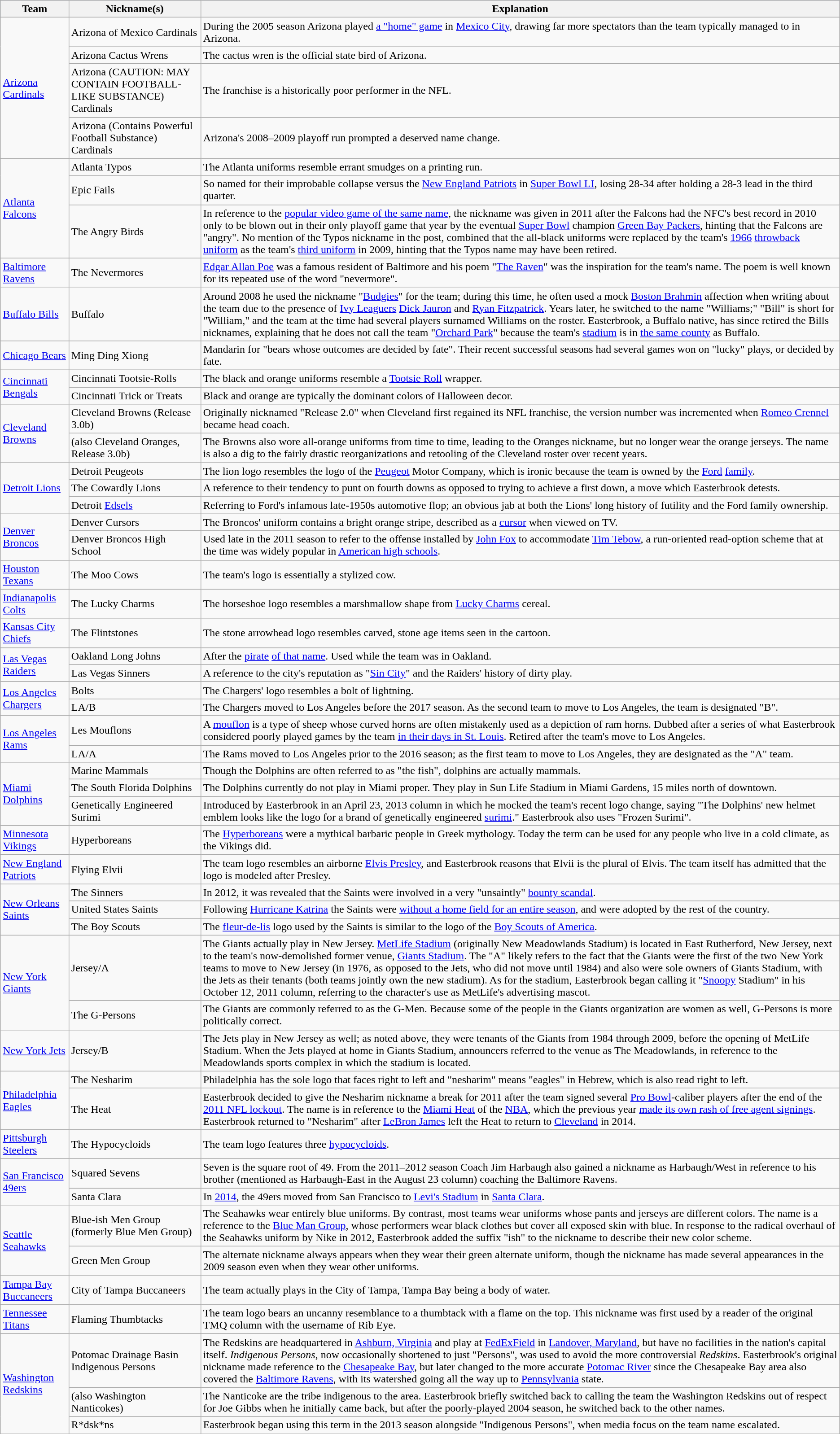<table class="wikitable">
<tr style="background:#d1e4fd;">
<th>Team</th>
<th>Nickname(s)</th>
<th>Explanation</th>
</tr>
<tr>
<td rowspan=4><a href='#'>Arizona Cardinals</a></td>
<td>Arizona of Mexico Cardinals</td>
<td>During the 2005 season Arizona played <a href='#'>a "home" game</a> in <a href='#'>Mexico City</a>, drawing far more spectators than the team typically managed to in Arizona.</td>
</tr>
<tr>
<td>Arizona Cactus Wrens</td>
<td>The cactus wren is the official state bird of Arizona.</td>
</tr>
<tr>
<td>Arizona (CAUTION: MAY CONTAIN FOOTBALL-LIKE SUBSTANCE) Cardinals</td>
<td>The franchise is a historically poor performer in the NFL.</td>
</tr>
<tr>
<td>Arizona (Contains Powerful Football Substance) Cardinals</td>
<td>Arizona's 2008–2009 playoff run prompted a deserved name change.</td>
</tr>
<tr>
<td rowspan="3"><a href='#'>Atlanta Falcons</a></td>
<td>Atlanta Typos</td>
<td>The Atlanta uniforms resemble errant smudges on a printing run.</td>
</tr>
<tr>
<td>Epic Fails</td>
<td>So named for their improbable collapse versus the <a href='#'>New England Patriots</a> in <a href='#'>Super Bowl LI</a>, losing 28-34 after holding a 28-3 lead in the third quarter.</td>
</tr>
<tr>
<td>The Angry Birds</td>
<td>In reference to the <a href='#'>popular video game of the same name</a>, the nickname was given in 2011 after the Falcons had the NFC's best record in 2010 only to be blown out in their only playoff game that year by the eventual <a href='#'>Super Bowl</a> champion <a href='#'>Green Bay Packers</a>, hinting that the Falcons are "angry". No mention of the Typos nickname in the post, combined that the all-black uniforms were replaced by the team's <a href='#'>1966</a> <a href='#'>throwback uniform</a> as the team's <a href='#'>third uniform</a> in 2009, hinting that the Typos name may have been retired.</td>
</tr>
<tr>
<td><a href='#'>Baltimore Ravens</a></td>
<td>The Nevermores</td>
<td><a href='#'>Edgar Allan Poe</a> was a famous resident of Baltimore and his poem "<a href='#'>The Raven</a>" was the inspiration for the team's name. The poem is well known for its repeated use of the word "nevermore".</td>
</tr>
<tr>
<td><a href='#'>Buffalo Bills</a></td>
<td>Buffalo</td>
<td>Around 2008 he used the nickname "<a href='#'>Budgies</a>" for the team; during this time, he often used a mock <a href='#'>Boston Brahmin</a> affection when writing about the team due to the presence of <a href='#'>Ivy Leaguers</a> <a href='#'>Dick Jauron</a> and <a href='#'>Ryan Fitzpatrick</a>. Years later, he switched to the name "Williams;" "Bill" is short for "William," and the team at the time had several players surnamed Williams on the roster. Easterbrook, a Buffalo native, has since retired the Bills nicknames, explaining that he does not call the team "<a href='#'>Orchard Park</a>" because the team's <a href='#'>stadium</a> is in <a href='#'>the same county</a> as Buffalo.</td>
</tr>
<tr>
<td><a href='#'>Chicago Bears</a></td>
<td>Ming Ding Xiong</td>
<td>Mandarin for "bears whose outcomes are decided by fate". Their recent successful seasons had several games won on "lucky" plays, or decided by fate.</td>
</tr>
<tr>
<td rowspan=2><a href='#'>Cincinnati Bengals</a></td>
<td>Cincinnati Tootsie-Rolls</td>
<td>The black and orange uniforms resemble a <a href='#'>Tootsie Roll</a> wrapper.</td>
</tr>
<tr>
<td>Cincinnati Trick or Treats</td>
<td>Black and orange are typically the dominant colors of Halloween decor.</td>
</tr>
<tr>
<td rowspan=2><a href='#'>Cleveland Browns</a></td>
<td>Cleveland Browns (Release 3.0b)</td>
<td>Originally nicknamed "Release 2.0" when Cleveland first regained its NFL franchise, the version number was incremented when <a href='#'>Romeo Crennel</a> became head coach.</td>
</tr>
<tr>
<td>(also Cleveland Oranges, Release 3.0b)</td>
<td>The Browns also wore all-orange uniforms from time to time, leading to the Oranges nickname, but no longer wear the orange jerseys.  The name is also a dig to the fairly drastic reorganizations and retooling of the Cleveland roster over recent years.</td>
</tr>
<tr>
<td rowspan=3><a href='#'>Detroit Lions</a></td>
<td>Detroit Peugeots</td>
<td>The lion logo resembles the logo of the <a href='#'>Peugeot</a> Motor Company, which is ironic because the team is owned by the <a href='#'>Ford</a> <a href='#'>family</a>.</td>
</tr>
<tr>
<td>The Cowardly Lions</td>
<td>A reference to their tendency to punt on fourth downs as opposed to trying to achieve a first down, a move which Easterbrook detests.</td>
</tr>
<tr>
<td>Detroit <a href='#'>Edsels</a></td>
<td>Referring to Ford's infamous late-1950s automotive flop; an obvious jab at both the Lions' long history of futility and the Ford family ownership.</td>
</tr>
<tr>
<td rowspan=2><a href='#'>Denver Broncos</a></td>
<td>Denver Cursors</td>
<td>The Broncos' uniform contains a bright orange stripe, described as a <a href='#'>cursor</a> when viewed on TV.</td>
</tr>
<tr>
<td>Denver Broncos High School</td>
<td>Used late in the 2011 season to refer to the offense installed by <a href='#'>John Fox</a> to accommodate <a href='#'>Tim Tebow</a>, a run-oriented read-option scheme that at the time was widely popular in <a href='#'>American high schools</a>.</td>
</tr>
<tr>
<td><a href='#'>Houston Texans</a></td>
<td>The Moo Cows</td>
<td>The team's logo is essentially a stylized cow.</td>
</tr>
<tr>
<td><a href='#'>Indianapolis Colts</a></td>
<td>The Lucky Charms</td>
<td>The horseshoe logo resembles a marshmallow shape from <a href='#'>Lucky Charms</a> cereal.</td>
</tr>
<tr>
<td><a href='#'>Kansas City Chiefs</a></td>
<td>The Flintstones</td>
<td>The stone arrowhead logo resembles carved, stone age items seen in the cartoon.</td>
</tr>
<tr>
<td rowspan=2><a href='#'>Las Vegas Raiders</a></td>
<td>Oakland Long Johns</td>
<td>After the <a href='#'>pirate</a> <a href='#'>of that name</a>. Used while the team was in Oakland.</td>
</tr>
<tr>
<td>Las Vegas Sinners</td>
<td>A reference to the city's reputation as "<a href='#'>Sin City</a>" and the Raiders' history of dirty play.</td>
</tr>
<tr>
<td rowspan=2><a href='#'>Los Angeles Chargers</a></td>
<td>Bolts</td>
<td>The Chargers' logo resembles a bolt of lightning.</td>
</tr>
<tr>
<td>LA/B</td>
<td>The Chargers moved to Los Angeles before the 2017 season. As the second team to move to Los Angeles, the team is designated "B".</td>
</tr>
<tr>
</tr>
<tr>
<td rowspan=2><a href='#'>Los Angeles Rams</a></td>
<td>Les Mouflons</td>
<td>A <a href='#'>mouflon</a> is a type of sheep whose curved horns are often mistakenly used as a depiction of ram horns. Dubbed after a series of what Easterbrook considered poorly played games by the team <a href='#'>in their days in St. Louis</a>. Retired after the team's move to Los Angeles.</td>
</tr>
<tr>
<td>LA/A</td>
<td>The Rams moved to Los Angeles prior to the 2016 season; as the first team to move to Los Angeles, they are designated as the "A" team.</td>
</tr>
<tr>
<td rowspan=3><a href='#'>Miami Dolphins</a></td>
<td>Marine Mammals</td>
<td>Though the Dolphins are often referred to as "the fish", dolphins are actually mammals.</td>
</tr>
<tr>
<td>The South Florida Dolphins</td>
<td>The Dolphins currently do not play in Miami proper.  They play in Sun Life Stadium in Miami Gardens, 15 miles north of downtown.</td>
</tr>
<tr>
<td>Genetically Engineered Surimi</td>
<td>Introduced by Easterbrook in an April 23, 2013 column in which he mocked the team's recent logo change, saying "The Dolphins' new helmet emblem looks like the logo for a brand of genetically engineered <a href='#'>surimi</a>." Easterbrook also uses "Frozen Surimi".</td>
</tr>
<tr>
<td><a href='#'>Minnesota Vikings</a></td>
<td>Hyperboreans</td>
<td>The <a href='#'>Hyperboreans</a> were a mythical barbaric people in Greek mythology.  Today the term can be used for any people who live in a cold climate, as the Vikings did.</td>
</tr>
<tr>
<td><a href='#'>New England Patriots</a></td>
<td>Flying Elvii</td>
<td>The team logo resembles an airborne <a href='#'>Elvis Presley</a>, and Easterbrook reasons that Elvii is the plural of Elvis. The team itself has admitted that the logo is modeled after Presley.</td>
</tr>
<tr>
<td rowspan=3><a href='#'>New Orleans Saints</a></td>
<td>The Sinners</td>
<td>In 2012, it was revealed that the Saints were involved in a very "unsaintly" <a href='#'>bounty scandal</a>.</td>
</tr>
<tr>
<td>United States Saints</td>
<td>Following <a href='#'>Hurricane Katrina</a> the Saints were <a href='#'>without a home field for an entire season</a>, and were adopted by the rest of the country.</td>
</tr>
<tr>
<td>The Boy Scouts</td>
<td>The <a href='#'>fleur-de-lis</a> logo used by the Saints is similar to the logo of the <a href='#'>Boy Scouts of America</a>.</td>
</tr>
<tr>
<td rowspan=2><a href='#'>New York Giants</a></td>
<td>Jersey/A</td>
<td>The Giants actually play in New Jersey. <a href='#'>MetLife Stadium</a> (originally New Meadowlands Stadium) is located in East Rutherford, New Jersey, next to the team's now-demolished former venue, <a href='#'>Giants Stadium</a>. The "A" likely refers to the fact that the Giants were the first of the two New York teams to move to New Jersey (in 1976, as opposed to the Jets, who did not move until 1984) and also were sole owners of Giants Stadium, with the Jets as their tenants (both teams jointly own the new stadium). As for the stadium, Easterbrook began calling it "<a href='#'>Snoopy</a> Stadium" in his October 12, 2011 column, referring to the character's use as MetLife's advertising mascot.</td>
</tr>
<tr>
<td>The G-Persons</td>
<td>The Giants are commonly referred to as the G-Men. Because some of the people in the Giants organization are women as well, G-Persons is more politically correct.</td>
</tr>
<tr>
<td><a href='#'>New York Jets</a></td>
<td>Jersey/B</td>
<td>The Jets play in New Jersey as well; as noted above, they were tenants of the Giants from 1984 through 2009, before the opening of MetLife Stadium. When the Jets played at home in Giants Stadium, announcers referred to the venue as The Meadowlands, in reference to the Meadowlands sports complex in which the stadium is located.</td>
</tr>
<tr>
<td rowspan=2><a href='#'>Philadelphia Eagles</a></td>
<td>The Nesharim</td>
<td>Philadelphia has the sole logo that faces right to left and "nesharim" means "eagles" in Hebrew, which is also read right to left.</td>
</tr>
<tr>
<td>The Heat</td>
<td>Easterbrook decided to give the Nesharim nickname a break for 2011 after the team signed several <a href='#'>Pro Bowl</a>-caliber players after the end of the <a href='#'>2011 NFL lockout</a>. The name is in reference to the <a href='#'>Miami Heat</a> of the <a href='#'>NBA</a>, which the previous year <a href='#'>made its own rash of free agent signings</a>. Easterbrook returned to "Nesharim" after <a href='#'>LeBron James</a> left the Heat to return to <a href='#'>Cleveland</a> in 2014.</td>
</tr>
<tr>
<td><a href='#'>Pittsburgh Steelers</a></td>
<td>The Hypocycloids</td>
<td>The team logo features three <a href='#'>hypocycloids</a>.</td>
</tr>
<tr>
<td rowspan=2><a href='#'>San Francisco 49ers</a></td>
<td>Squared Sevens</td>
<td>Seven is the square root of 49. From the 2011–2012 season Coach Jim Harbaugh also gained a nickname as Harbaugh/West in reference to his brother (mentioned as Harbaugh-East in the August 23 column) coaching the Baltimore Ravens.</td>
</tr>
<tr>
<td>Santa Clara</td>
<td>In <a href='#'>2014</a>, the 49ers moved from San Francisco to <a href='#'>Levi's Stadium</a> in <a href='#'>Santa Clara</a>.</td>
</tr>
<tr>
<td rowspan=2><a href='#'>Seattle Seahawks</a></td>
<td>Blue-ish Men Group (formerly Blue Men Group)</td>
<td>The Seahawks wear entirely blue uniforms. By contrast, most teams wear uniforms whose pants and jerseys are different colors. The name is a reference to the <a href='#'>Blue Man Group</a>, whose performers wear black clothes but cover all exposed skin with blue. In response to the radical overhaul of the Seahawks uniform by Nike in 2012, Easterbrook added the suffix "ish" to the nickname to describe their new color scheme.</td>
</tr>
<tr>
<td>Green Men Group</td>
<td>The alternate nickname always appears when they wear their green alternate uniform, though the nickname has made several appearances in the 2009 season even when they wear other uniforms.</td>
</tr>
<tr>
<td><a href='#'>Tampa Bay Buccaneers</a></td>
<td>City of Tampa Buccaneers</td>
<td>The team actually plays in the City of Tampa, Tampa Bay being a body of water.</td>
</tr>
<tr>
<td><a href='#'>Tennessee Titans</a></td>
<td>Flaming Thumbtacks</td>
<td>The team logo bears an uncanny resemblance to a thumbtack with a flame on the top. This nickname was first used  by a reader of the original TMQ column with the username of Rib Eye.</td>
</tr>
<tr>
<td rowspan=3><a href='#'>Washington Redskins</a></td>
<td>Potomac Drainage Basin Indigenous Persons</td>
<td>The Redskins are headquartered in <a href='#'>Ashburn, Virginia</a> and play at <a href='#'>FedExField</a> in <a href='#'>Landover, Maryland</a>, but have no facilities in the nation's capital itself. <em>Indigenous Persons</em>, now occasionally shortened to just "Persons", was used to avoid the more controversial <em>Redskins</em>. Easterbrook's original nickname made reference to the <a href='#'>Chesapeake Bay</a>, but later changed to the more accurate <a href='#'>Potomac River</a> since the Chesapeake Bay area also covered the <a href='#'>Baltimore Ravens</a>, with its watershed going all the way up to <a href='#'>Pennsylvania</a> state.</td>
</tr>
<tr>
<td>(also Washington Nanticokes)</td>
<td>The Nanticoke are the tribe indigenous to the area.  Easterbrook briefly switched back to calling the team the Washington Redskins out of respect for Joe Gibbs when he initially came back, but after the poorly-played 2004 season, he switched back to the other names.</td>
</tr>
<tr>
<td>R*dsk*ns</td>
<td>Easterbrook began using this term in the 2013 season alongside "Indigenous Persons", when media focus on the team name escalated.</td>
</tr>
</table>
